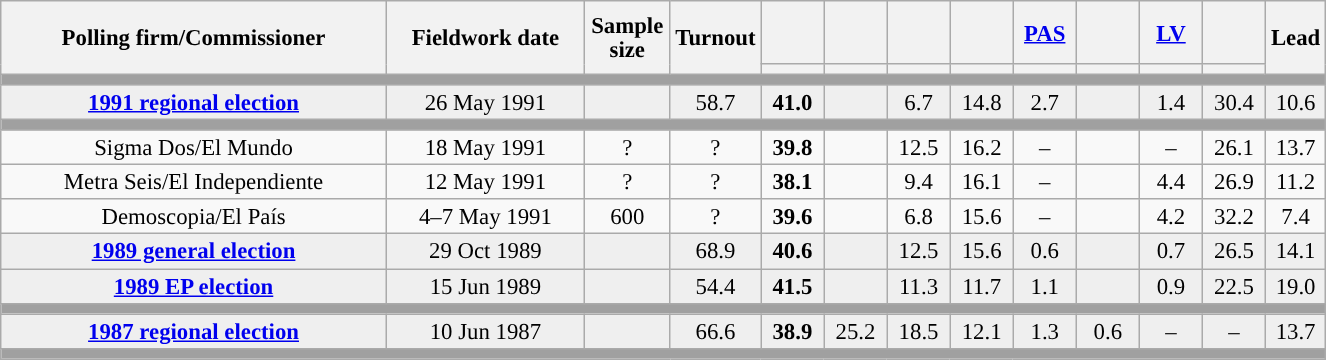<table class="wikitable collapsible collapsed" style="text-align:center; font-size:95%; line-height:16px;">
<tr style="height:42px;">
<th style="width:250px;" rowspan="2">Polling firm/Commissioner</th>
<th style="width:125px;" rowspan="2">Fieldwork date</th>
<th style="width:50px;" rowspan="2">Sample size</th>
<th style="width:45px;" rowspan="2">Turnout</th>
<th style="width:35px;"></th>
<th style="width:35px;"></th>
<th style="width:35px;"></th>
<th style="width:35px;"></th>
<th style="width:35px;"><a href='#'>PAS</a></th>
<th style="width:35px;"></th>
<th style="width:35px;"><a href='#'>LV</a></th>
<th style="width:35px;"></th>
<th style="width:30px;" rowspan="2">Lead</th>
</tr>
<tr>
<th style="color:inherit;background:"></th>
<th style="color:inherit;background:"></th>
<th style="color:inherit;background:"></th>
<th style="color:inherit;background:"></th>
<th style="color:inherit;background:"></th>
<th style="color:inherit;background:"></th>
<th style="color:inherit;background:"></th>
<th style="color:inherit;background:"></th>
</tr>
<tr>
<td colspan="13" style="background:#A0A0A0"></td>
</tr>
<tr style="background:#EFEFEF;">
<td><strong><a href='#'>1991 regional election</a></strong></td>
<td>26 May 1991</td>
<td></td>
<td>58.7</td>
<td><strong>41.0</strong><br></td>
<td></td>
<td>6.7<br></td>
<td>14.8<br></td>
<td>2.7<br></td>
<td></td>
<td>1.4<br></td>
<td>30.4<br></td>
<td style="background:">10.6</td>
</tr>
<tr>
<td colspan="13" style="background:#A0A0A0"></td>
</tr>
<tr>
<td>Sigma Dos/El Mundo</td>
<td>18 May 1991</td>
<td>?</td>
<td>?</td>
<td><strong>39.8</strong><br></td>
<td></td>
<td>12.5<br></td>
<td>16.2<br></td>
<td>–</td>
<td></td>
<td>–</td>
<td>26.1<br></td>
<td style="background:">13.7</td>
</tr>
<tr>
<td>Metra Seis/El Independiente</td>
<td>12 May 1991</td>
<td>?</td>
<td>?</td>
<td><strong>38.1</strong><br></td>
<td></td>
<td>9.4<br></td>
<td>16.1<br></td>
<td>–</td>
<td></td>
<td>4.4<br></td>
<td>26.9<br></td>
<td style="background:">11.2</td>
</tr>
<tr>
<td>Demoscopia/El País</td>
<td>4–7 May 1991</td>
<td>600</td>
<td>?</td>
<td><strong>39.6</strong><br></td>
<td></td>
<td>6.8<br></td>
<td>15.6<br></td>
<td>–</td>
<td></td>
<td>4.2<br></td>
<td>32.2<br></td>
<td style="background:">7.4</td>
</tr>
<tr style="background:#EFEFEF;">
<td><strong><a href='#'>1989 general election</a></strong></td>
<td>29 Oct 1989</td>
<td></td>
<td>68.9</td>
<td><strong>40.6</strong></td>
<td></td>
<td>12.5</td>
<td>15.6</td>
<td>0.6</td>
<td></td>
<td>0.7</td>
<td>26.5</td>
<td style="background:">14.1</td>
</tr>
<tr style="background:#EFEFEF;">
<td><strong><a href='#'>1989 EP election</a></strong></td>
<td>15 Jun 1989</td>
<td></td>
<td>54.4</td>
<td><strong>41.5</strong></td>
<td></td>
<td>11.3</td>
<td>11.7</td>
<td>1.1</td>
<td></td>
<td>0.9</td>
<td>22.5</td>
<td style="background:">19.0</td>
</tr>
<tr>
<td colspan="13" style="background:#A0A0A0"></td>
</tr>
<tr style="background:#EFEFEF;">
<td><strong><a href='#'>1987 regional election</a></strong></td>
<td>10 Jun 1987</td>
<td></td>
<td>66.6</td>
<td><strong>38.9</strong><br></td>
<td>25.2<br></td>
<td>18.5<br></td>
<td>12.1<br></td>
<td>1.3<br></td>
<td>0.6<br></td>
<td>–</td>
<td>–</td>
<td style="background:">13.7</td>
</tr>
<tr>
<td colspan="13" style="background:#A0A0A0"></td>
</tr>
</table>
